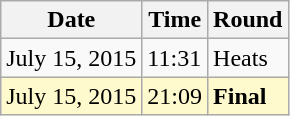<table class="wikitable">
<tr>
<th>Date</th>
<th>Time</th>
<th>Round</th>
</tr>
<tr>
<td>July 15, 2015</td>
<td>11:31</td>
<td>Heats</td>
</tr>
<tr style=background:lemonchiffon>
<td>July 15, 2015</td>
<td>21:09</td>
<td><strong>Final</strong></td>
</tr>
</table>
